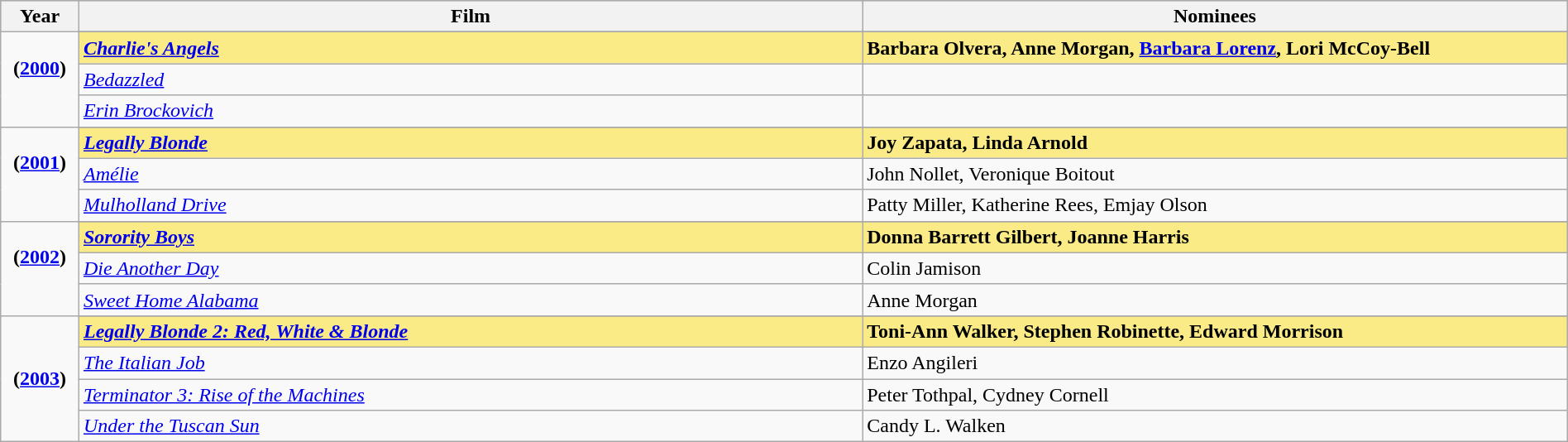<table class="wikitable" style="width:100%">
<tr bgcolor="#bebebe">
<th width="5%">Year</th>
<th width="50%">Film</th>
<th width="45%">Nominees</th>
</tr>
<tr>
<td rowspan=4 style="text-align:center"><strong>(<a href='#'>2000</a>)</strong><br> <br> </td>
</tr>
<tr style="background:#FAEB86">
<td><strong><em><a href='#'>Charlie's Angels</a></em></strong></td>
<td><strong>Barbara Olvera, Anne Morgan, <a href='#'>Barbara Lorenz</a>, Lori McCoy-Bell</strong></td>
</tr>
<tr>
<td><em><a href='#'>Bedazzled</a></em></td>
<td></td>
</tr>
<tr>
<td><em><a href='#'>Erin Brockovich</a></em></td>
<td></td>
</tr>
<tr>
<td rowspan=4 style="text-align:center"><strong>(<a href='#'>2001</a>)</strong><br> <br> </td>
</tr>
<tr style="background:#FAEB86">
<td><strong><em><a href='#'>Legally Blonde</a></em></strong></td>
<td><strong>Joy Zapata, Linda Arnold</strong></td>
</tr>
<tr>
<td><em><a href='#'>Amélie</a></em></td>
<td>John Nollet, Veronique Boitout</td>
</tr>
<tr>
<td><em><a href='#'>Mulholland Drive</a></em></td>
<td>Patty Miller, Katherine Rees, Emjay Olson</td>
</tr>
<tr>
<td rowspan=4 style="text-align:center"><strong>(<a href='#'>2002</a>)</strong><br> <br></td>
</tr>
<tr style="background:#FAEB86">
<td><strong><em><a href='#'>Sorority Boys</a></em></strong></td>
<td><strong>Donna Barrett Gilbert, Joanne Harris</strong></td>
</tr>
<tr>
<td><em><a href='#'>Die Another Day</a></em></td>
<td>Colin Jamison</td>
</tr>
<tr>
<td><em><a href='#'>Sweet Home Alabama</a></em></td>
<td>Anne Morgan</td>
</tr>
<tr>
<td rowspan=5 style="text-align:center"><strong>(<a href='#'>2003</a>)</strong><br></td>
</tr>
<tr style="background:#FAEB86">
<td><strong><em><a href='#'>Legally Blonde 2: Red, White & Blonde</a></em></strong></td>
<td><strong>Toni-Ann Walker, Stephen Robinette, Edward Morrison</strong></td>
</tr>
<tr>
<td><em><a href='#'>The Italian Job</a></em></td>
<td>Enzo Angileri</td>
</tr>
<tr>
<td><em><a href='#'>Terminator 3: Rise of the Machines</a></em></td>
<td>Peter Tothpal, Cydney Cornell</td>
</tr>
<tr>
<td><em><a href='#'>Under the Tuscan Sun</a></em></td>
<td>Candy L. Walken</td>
</tr>
</table>
